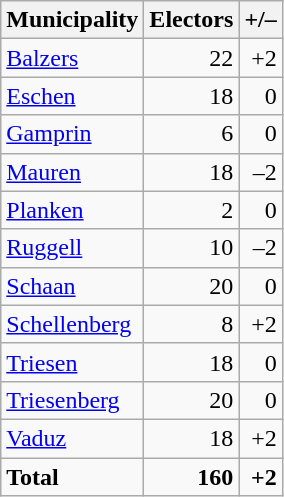<table class="wikitable">
<tr>
<th>Municipality</th>
<th>Electors</th>
<th>+/–</th>
</tr>
<tr>
<td><a href='#'>Balzers</a></td>
<td style="text-align: right;">22</td>
<td align="right">+2</td>
</tr>
<tr>
<td><a href='#'>Eschen</a></td>
<td style="text-align: right;">18</td>
<td align="right">0</td>
</tr>
<tr>
<td><a href='#'>Gamprin</a></td>
<td style="text-align: right;">6</td>
<td align="right">0</td>
</tr>
<tr>
<td><a href='#'>Mauren</a></td>
<td style="text-align: right;">18</td>
<td align="right">–2</td>
</tr>
<tr>
<td><a href='#'>Planken</a></td>
<td style="text-align: right;">2</td>
<td align="right">0</td>
</tr>
<tr>
<td><a href='#'>Ruggell</a></td>
<td style="text-align: right;">10</td>
<td align="right">–2</td>
</tr>
<tr>
<td><a href='#'>Schaan</a></td>
<td style="text-align: right;">20</td>
<td align="right">0</td>
</tr>
<tr>
<td><a href='#'>Schellenberg</a></td>
<td style="text-align: right;">8</td>
<td align="right">+2</td>
</tr>
<tr>
<td><a href='#'>Triesen</a></td>
<td style="text-align: right;">18</td>
<td align="right">0</td>
</tr>
<tr>
<td><a href='#'>Triesenberg</a></td>
<td style="text-align: right;">20</td>
<td align="right">0</td>
</tr>
<tr>
<td><a href='#'>Vaduz</a></td>
<td style="text-align: right;">18</td>
<td align="right">+2</td>
</tr>
<tr>
<td><strong>Total</strong></td>
<td align="right"><strong>160</strong></td>
<td align="right"><strong>+2</strong></td>
</tr>
</table>
